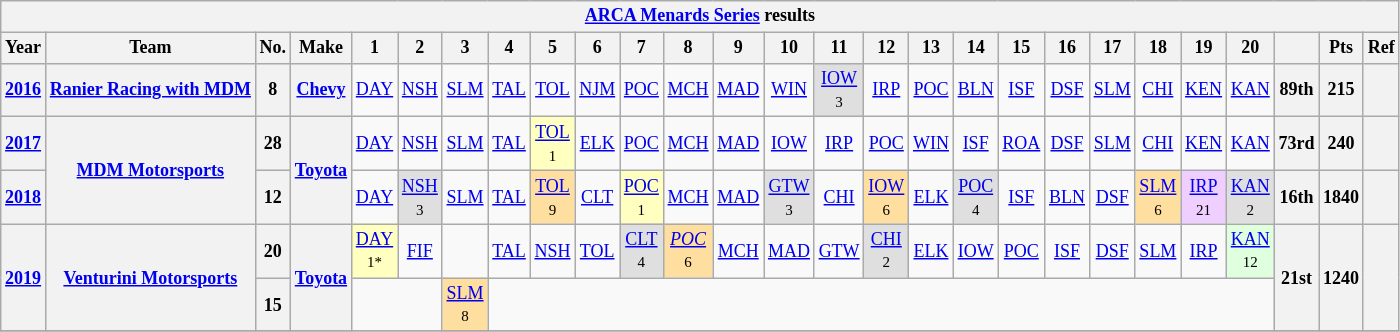<table class="wikitable" style="text-align:center; font-size:75%">
<tr>
<th colspan=45><a href='#'>ARCA Menards Series</a> results</th>
</tr>
<tr>
<th>Year</th>
<th>Team</th>
<th>No.</th>
<th>Make</th>
<th>1</th>
<th>2</th>
<th>3</th>
<th>4</th>
<th>5</th>
<th>6</th>
<th>7</th>
<th>8</th>
<th>9</th>
<th>10</th>
<th>11</th>
<th>12</th>
<th>13</th>
<th>14</th>
<th>15</th>
<th>16</th>
<th>17</th>
<th>18</th>
<th>19</th>
<th>20</th>
<th></th>
<th>Pts</th>
<th>Ref</th>
</tr>
<tr>
<th><a href='#'>2016</a></th>
<th><a href='#'>Ranier Racing with MDM</a></th>
<th>8</th>
<th><a href='#'>Chevy</a></th>
<td><a href='#'>DAY</a></td>
<td><a href='#'>NSH</a></td>
<td><a href='#'>SLM</a></td>
<td><a href='#'>TAL</a></td>
<td><a href='#'>TOL</a></td>
<td><a href='#'>NJM</a></td>
<td><a href='#'>POC</a></td>
<td><a href='#'>MCH</a></td>
<td><a href='#'>MAD</a></td>
<td><a href='#'>WIN</a></td>
<td style="background:#DFDFDF;"><a href='#'>IOW</a><br><small>3</small></td>
<td><a href='#'>IRP</a></td>
<td><a href='#'>POC</a></td>
<td><a href='#'>BLN</a></td>
<td><a href='#'>ISF</a></td>
<td><a href='#'>DSF</a></td>
<td><a href='#'>SLM</a></td>
<td><a href='#'>CHI</a></td>
<td><a href='#'>KEN</a></td>
<td><a href='#'>KAN</a></td>
<th>89th</th>
<th>215</th>
<th></th>
</tr>
<tr>
<th><a href='#'>2017</a></th>
<th rowspan=2><a href='#'>MDM Motorsports</a></th>
<th>28</th>
<th rowspan=2><a href='#'>Toyota</a></th>
<td><a href='#'>DAY</a></td>
<td><a href='#'>NSH</a></td>
<td><a href='#'>SLM</a></td>
<td><a href='#'>TAL</a></td>
<td style="background:#FFFFBF;"><a href='#'>TOL</a><br><small>1</small></td>
<td><a href='#'>ELK</a></td>
<td><a href='#'>POC</a></td>
<td><a href='#'>MCH</a></td>
<td><a href='#'>MAD</a></td>
<td><a href='#'>IOW</a></td>
<td><a href='#'>IRP</a></td>
<td><a href='#'>POC</a></td>
<td><a href='#'>WIN</a></td>
<td><a href='#'>ISF</a></td>
<td><a href='#'>ROA</a></td>
<td><a href='#'>DSF</a></td>
<td><a href='#'>SLM</a></td>
<td><a href='#'>CHI</a></td>
<td><a href='#'>KEN</a></td>
<td><a href='#'>KAN</a></td>
<th>73rd</th>
<th>240</th>
<th></th>
</tr>
<tr>
<th><a href='#'>2018</a></th>
<th>12</th>
<td><a href='#'>DAY</a></td>
<td style="background:#DFDFDF;"><a href='#'>NSH</a><br><small>3</small></td>
<td><a href='#'>SLM</a></td>
<td><a href='#'>TAL</a></td>
<td style="background:#FFDF9F;"><a href='#'>TOL</a><br><small>9</small></td>
<td><a href='#'>CLT</a></td>
<td style="background:#FFFFBF;"><a href='#'>POC</a><br><small>1</small></td>
<td><a href='#'>MCH</a></td>
<td><a href='#'>MAD</a></td>
<td style="background:#DFDFDF;"><a href='#'>GTW</a><br><small>3</small></td>
<td><a href='#'>CHI</a></td>
<td style="background:#FFDF9F;"><a href='#'>IOW</a><br><small>6</small></td>
<td><a href='#'>ELK</a></td>
<td style="background:#DFDFDF;"><a href='#'>POC</a><br><small>4</small></td>
<td><a href='#'>ISF</a></td>
<td><a href='#'>BLN</a></td>
<td><a href='#'>DSF</a></td>
<td style="background:#FFDF9F;"><a href='#'>SLM</a><br><small>6</small></td>
<td style="background:#EFCFFF;"><a href='#'>IRP</a><br><small>21</small></td>
<td style="background:#DFDFDF;"><a href='#'>KAN</a><br><small>2</small></td>
<th>16th</th>
<th>1840</th>
<th></th>
</tr>
<tr>
<th rowspan=2><a href='#'>2019</a></th>
<th rowspan=2><a href='#'>Venturini Motorsports</a></th>
<th>20</th>
<th rowspan=2><a href='#'>Toyota</a></th>
<td style="background:#FFFFBF;"><a href='#'>DAY</a><br><small>1*</small></td>
<td><a href='#'>FIF</a></td>
<td></td>
<td><a href='#'>TAL</a></td>
<td><a href='#'>NSH</a></td>
<td><a href='#'>TOL</a></td>
<td style="background:#DFDFDF;"><a href='#'>CLT</a><br><small>4</small></td>
<td style="background:#FFDF9F;"><em><a href='#'>POC</a></em><br><small>6</small></td>
<td><a href='#'>MCH</a></td>
<td><a href='#'>MAD</a></td>
<td><a href='#'>GTW</a></td>
<td style="background:#DFDFDF;"><a href='#'>CHI</a><br><small>2</small></td>
<td><a href='#'>ELK</a></td>
<td><a href='#'>IOW</a></td>
<td><a href='#'>POC</a></td>
<td><a href='#'>ISF</a></td>
<td><a href='#'>DSF</a></td>
<td><a href='#'>SLM</a></td>
<td><a href='#'>IRP</a></td>
<td style="background:#DFFFDF;"><a href='#'>KAN</a><br><small>12</small></td>
<th rowspan=2>21st</th>
<th rowspan=2>1240</th>
<th rowspan=2></th>
</tr>
<tr>
<th>15</th>
<td colspan=2></td>
<td style="background:#FFDF9F;"><a href='#'>SLM</a><br><small>8</small></td>
<td colspan=17></td>
</tr>
<tr>
</tr>
</table>
